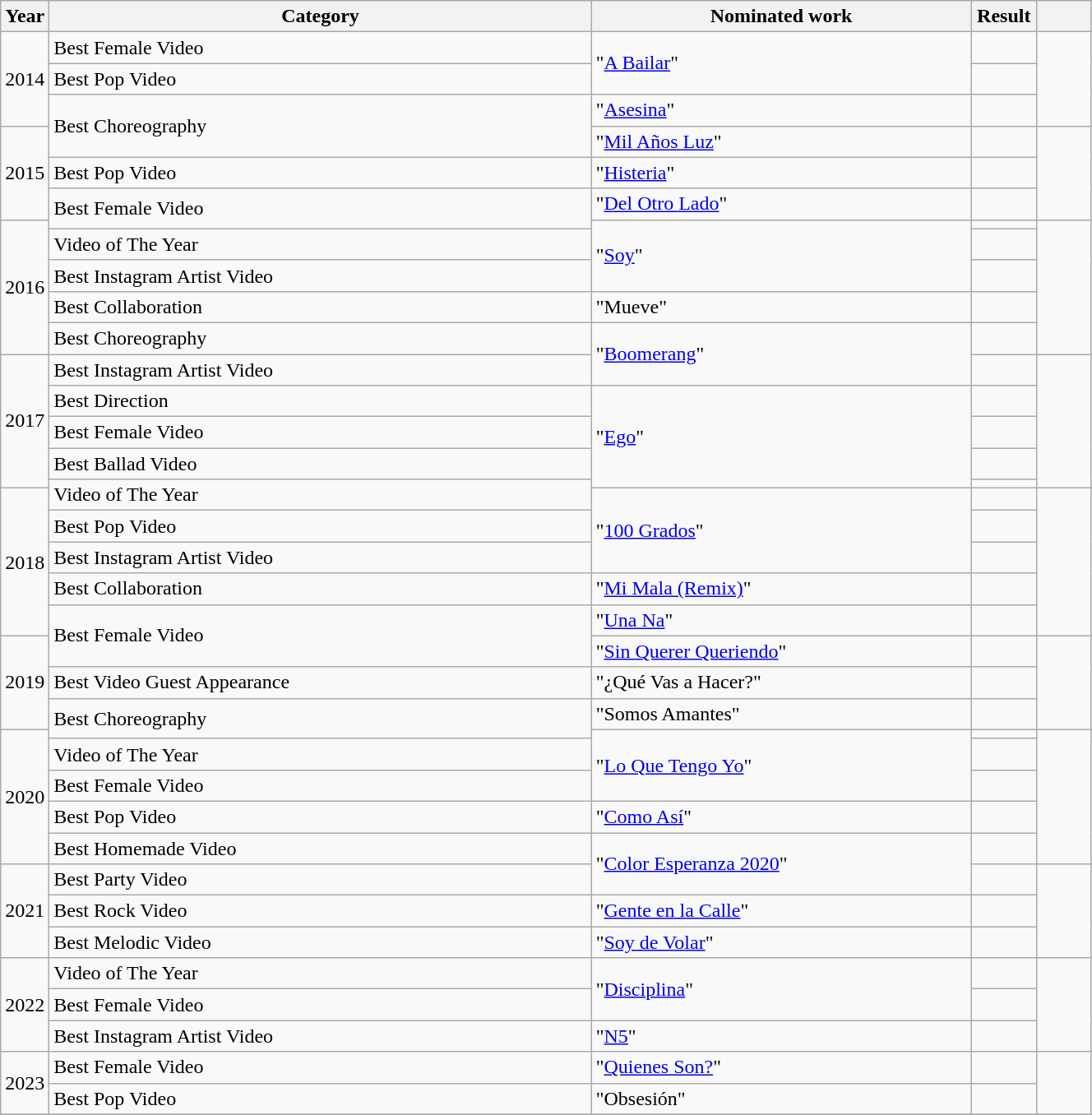<table class="wikitable plainrowheaders" style="width:70%;">
<tr>
<th scope="col" style="width:4%;">Year</th>
<th scope="col" style="width:50%;">Category</th>
<th scope="col" style="width:35%;">Nominated work</th>
<th scope="col" style="width:6%;">Result</th>
<th scope="col" style="width:6%;"></th>
</tr>
<tr>
<td rowspan="3" align=center>2014</td>
<td>Best Female Video</td>
<td rowspan="2">"<a href='#'>A Bailar</a>"</td>
<td></td>
<td rowspan="3" align=center></td>
</tr>
<tr>
<td>Best Pop Video</td>
<td></td>
</tr>
<tr>
<td rowspan="2">Best Choreography</td>
<td>"<a href='#'>Asesina</a>"</td>
<td></td>
</tr>
<tr>
<td rowspan="3" align=center>2015</td>
<td>"<a href='#'>Mil Años Luz</a>"</td>
<td></td>
<td rowspan="3" align=center></td>
</tr>
<tr>
<td>Best Pop Video</td>
<td>"<a href='#'>Histeria</a>"</td>
<td></td>
</tr>
<tr>
<td rowspan="2">Best Female Video</td>
<td rowspan="1">"<a href='#'>Del Otro Lado</a>"</td>
<td></td>
</tr>
<tr>
<td rowspan="5" align=center>2016</td>
<td rowspan="3">"<a href='#'>Soy</a>"</td>
<td></td>
<td rowspan="5" align=center></td>
</tr>
<tr>
<td rowspan="1">Video of The Year</td>
<td></td>
</tr>
<tr>
<td>Best Instagram Artist Video</td>
<td></td>
</tr>
<tr>
<td>Best Collaboration</td>
<td>"Mueve" </td>
<td></td>
</tr>
<tr>
<td>Best Choreography</td>
<td rowspan="2">"<a href='#'>Boomerang</a>"</td>
<td></td>
</tr>
<tr>
<td rowspan="5" align=center>2017</td>
<td>Best Instagram Artist Video</td>
<td></td>
<td rowspan="5" align=center></td>
</tr>
<tr>
<td>Best Direction</td>
<td rowspan="4">"<a href='#'>Ego</a>"</td>
<td></td>
</tr>
<tr>
<td>Best Female Video</td>
<td></td>
</tr>
<tr>
<td>Best Ballad Video</td>
<td></td>
</tr>
<tr>
<td rowspan="2">Video of The Year</td>
<td></td>
</tr>
<tr>
<td rowspan="5" align=center>2018</td>
<td rowspan="3">"<a href='#'>100 Grados</a>"</td>
<td></td>
<td rowspan="5" align=center></td>
</tr>
<tr>
<td>Best Pop Video</td>
<td></td>
</tr>
<tr>
<td>Best Instagram Artist Video</td>
<td></td>
</tr>
<tr>
<td>Best Collaboration</td>
<td>"<a href='#'>Mi Mala (Remix)</a>"</td>
<td></td>
</tr>
<tr>
<td rowspan="2">Best Female Video</td>
<td>"<a href='#'>Una Na</a>"</td>
<td></td>
</tr>
<tr>
<td rowspan="3" align=center>2019</td>
<td>"<a href='#'>Sin Querer Queriendo</a>"</td>
<td></td>
<td rowspan="3" align=center></td>
</tr>
<tr>
<td>Best Video Guest Appearance</td>
<td>"¿Qué Vas a Hacer?" </td>
<td></td>
</tr>
<tr>
<td rowspan="2">Best Choreography</td>
<td>"Somos Amantes"</td>
<td></td>
</tr>
<tr>
<td rowspan="5">2020</td>
<td rowspan="3">"<a href='#'>Lo Que Tengo Yo</a>"</td>
<td></td>
<td rowspan="5" align=center></td>
</tr>
<tr>
<td>Video of The Year</td>
<td></td>
</tr>
<tr>
<td>Best Female Video</td>
<td></td>
</tr>
<tr>
<td>Best Pop Video</td>
<td>"<a href='#'>Como Así</a>"</td>
<td></td>
</tr>
<tr>
<td>Best Homemade Video</td>
<td rowspan="2">"<a href='#'>Color Esperanza 2020</a>"</td>
<td></td>
</tr>
<tr>
<td rowspan="3">2021</td>
<td>Best Party Video</td>
<td></td>
<td rowspan="3" align=center></td>
</tr>
<tr>
<td>Best Rock Video</td>
<td>"<a href='#'>Gente en la Calle</a>" </td>
<td></td>
</tr>
<tr>
<td>Best Melodic Video</td>
<td>"<a href='#'>Soy de Volar</a>" </td>
<td></td>
</tr>
<tr>
<td rowspan="3">2022</td>
<td>Video of The Year</td>
<td rowspan="2">"<a href='#'>Disciplina</a>"</td>
<td></td>
<td rowspan="3"></td>
</tr>
<tr>
<td>Best Female Video</td>
<td></td>
</tr>
<tr>
<td>Best Instagram Artist Video</td>
<td>"<a href='#'>N5</a>"</td>
<td></td>
</tr>
<tr>
<td rowspan="2">2023</td>
<td>Best Female Video</td>
<td>"<a href='#'>Quienes Son?</a>"</td>
<td></td>
<td rowspan="2"></td>
</tr>
<tr>
<td>Best Pop Video</td>
<td>"Obsesión"</td>
<td></td>
</tr>
<tr>
</tr>
</table>
